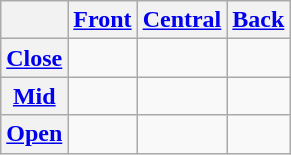<table class="wikitable" style="text-align:center;">
<tr>
<th></th>
<th><a href='#'>Front</a></th>
<th><a href='#'>Central</a></th>
<th><a href='#'>Back</a></th>
</tr>
<tr>
<th><a href='#'>Close</a></th>
<td></td>
<td></td>
<td></td>
</tr>
<tr>
<th><a href='#'>Mid</a></th>
<td></td>
<td></td>
<td></td>
</tr>
<tr>
<th><a href='#'>Open</a></th>
<td></td>
<td></td>
<td></td>
</tr>
</table>
